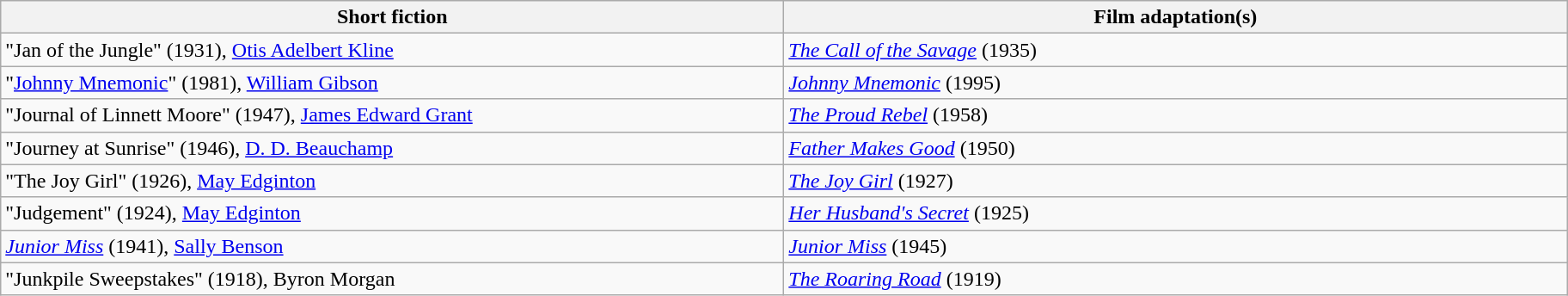<table class="wikitable">
<tr>
<th width="600">Short fiction</th>
<th width="600">Film adaptation(s)</th>
</tr>
<tr>
<td>"Jan of the Jungle" (1931), <a href='#'>Otis Adelbert Kline</a></td>
<td><em><a href='#'>The Call of the Savage</a></em> (1935)</td>
</tr>
<tr>
<td>"<a href='#'>Johnny Mnemonic</a>" (1981), <a href='#'>William Gibson</a></td>
<td><em><a href='#'>Johnny Mnemonic</a></em> (1995)</td>
</tr>
<tr>
<td>"Journal of Linnett Moore" (1947), <a href='#'>James Edward Grant</a></td>
<td><em><a href='#'>The Proud Rebel</a></em> (1958)</td>
</tr>
<tr>
<td>"Journey at Sunrise" (1946), <a href='#'>D. D. Beauchamp</a></td>
<td><em><a href='#'>Father Makes Good</a></em> (1950)</td>
</tr>
<tr>
<td>"The Joy Girl" (1926), <a href='#'>May Edginton</a></td>
<td><em><a href='#'>The Joy Girl</a></em> (1927)</td>
</tr>
<tr>
<td>"Judgement" (1924), <a href='#'>May Edginton</a></td>
<td><em><a href='#'>Her Husband's Secret</a></em> (1925)</td>
</tr>
<tr>
<td><em><a href='#'>Junior Miss</a></em> (1941), <a href='#'>Sally Benson</a></td>
<td><em><a href='#'>Junior Miss</a></em> (1945)</td>
</tr>
<tr>
<td>"Junkpile Sweepstakes" (1918), Byron Morgan</td>
<td><em><a href='#'>The Roaring Road</a></em> (1919)</td>
</tr>
</table>
